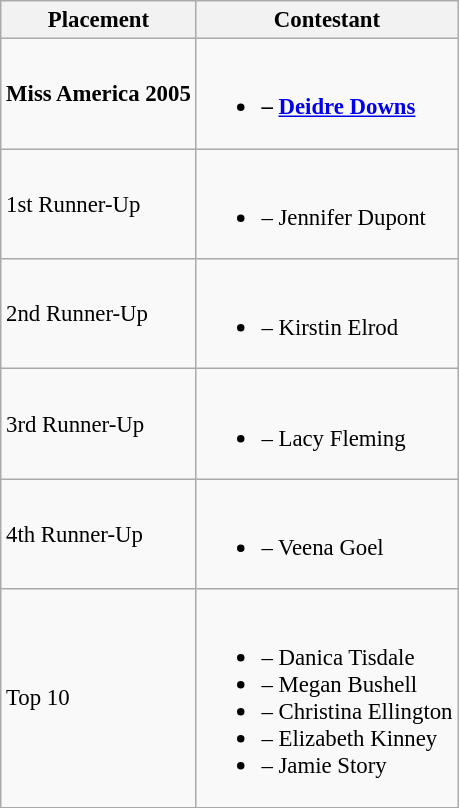<table class="wikitable sortable" style="font-size: 95%;">
<tr>
<th>Placement</th>
<th>Contestant</th>
</tr>
<tr>
<td><strong>Miss America 2005</strong></td>
<td><br><ul><li><strong> – <a href='#'>Deidre Downs</a></strong></li></ul></td>
</tr>
<tr>
<td>1st Runner-Up</td>
<td><br><ul><li> – Jennifer Dupont</li></ul></td>
</tr>
<tr>
<td>2nd Runner-Up</td>
<td><br><ul><li> – Kirstin Elrod</li></ul></td>
</tr>
<tr>
<td>3rd Runner-Up</td>
<td><br><ul><li> – Lacy Fleming</li></ul></td>
</tr>
<tr>
<td>4th Runner-Up</td>
<td><br><ul><li> – Veena Goel</li></ul></td>
</tr>
<tr>
<td>Top 10</td>
<td><br><ul><li> – Danica Tisdale</li><li> – Megan Bushell</li><li> – Christina Ellington</li><li> – Elizabeth Kinney</li><li> – Jamie Story</li></ul></td>
</tr>
</table>
